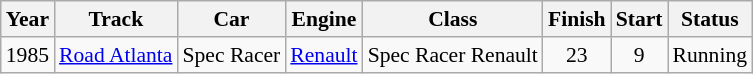<table class="wikitable" style="text-align:center; font-size:90%">
<tr>
<th>Year</th>
<th>Track</th>
<th>Car</th>
<th>Engine</th>
<th>Class</th>
<th>Finish</th>
<th>Start</th>
<th>Status</th>
</tr>
<tr>
<td>1985</td>
<td><a href='#'>Road Atlanta</a></td>
<td>Spec Racer</td>
<td><a href='#'>Renault</a></td>
<td>Spec Racer Renault</td>
<td>23</td>
<td>9</td>
<td>Running</td>
</tr>
</table>
